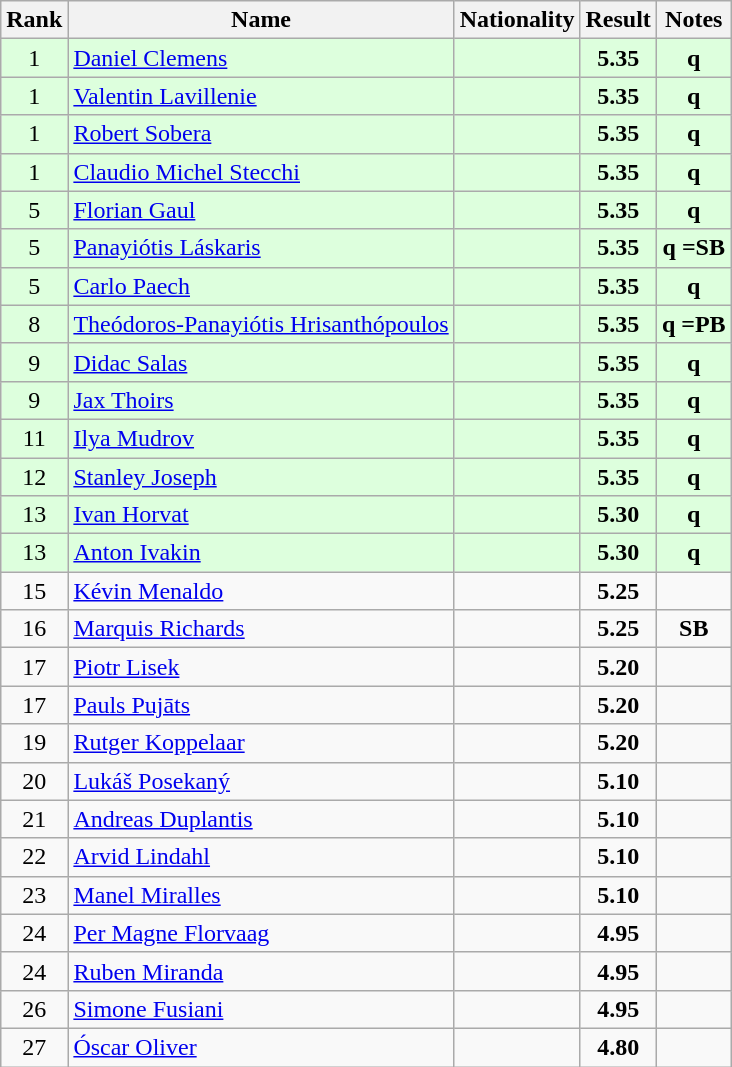<table class="wikitable sortable" style="text-align:center">
<tr>
<th>Rank</th>
<th>Name</th>
<th>Nationality</th>
<th>Result</th>
<th>Notes</th>
</tr>
<tr bgcolor=ddffdd>
<td>1</td>
<td align=left><a href='#'>Daniel Clemens</a></td>
<td align=left></td>
<td><strong>5.35</strong></td>
<td><strong>q</strong></td>
</tr>
<tr bgcolor=ddffdd>
<td>1</td>
<td align=left><a href='#'>Valentin Lavillenie</a></td>
<td align=left></td>
<td><strong>5.35</strong></td>
<td><strong>q</strong></td>
</tr>
<tr bgcolor=ddffdd>
<td>1</td>
<td align=left><a href='#'>Robert Sobera</a></td>
<td align=left></td>
<td><strong>5.35</strong></td>
<td><strong>q</strong></td>
</tr>
<tr bgcolor=ddffdd>
<td>1</td>
<td align=left><a href='#'>Claudio Michel Stecchi</a></td>
<td align=left></td>
<td><strong>5.35</strong></td>
<td><strong>q</strong></td>
</tr>
<tr bgcolor=ddffdd>
<td>5</td>
<td align=left><a href='#'>Florian Gaul</a></td>
<td align=left></td>
<td><strong>5.35</strong></td>
<td><strong>q</strong></td>
</tr>
<tr bgcolor=ddffdd>
<td>5</td>
<td align=left><a href='#'>Panayiótis Láskaris</a></td>
<td align=left></td>
<td><strong>5.35</strong></td>
<td><strong>q =SB</strong></td>
</tr>
<tr bgcolor=ddffdd>
<td>5</td>
<td align=left><a href='#'>Carlo Paech</a></td>
<td align=left></td>
<td><strong>5.35</strong></td>
<td><strong>q</strong></td>
</tr>
<tr bgcolor=ddffdd>
<td>8</td>
<td align=left><a href='#'>Theódoros-Panayiótis Hrisanthópoulos</a></td>
<td align=left></td>
<td><strong>5.35</strong></td>
<td><strong>q =PB</strong></td>
</tr>
<tr bgcolor=ddffdd>
<td>9</td>
<td align=left><a href='#'>Didac Salas</a></td>
<td align=left></td>
<td><strong>5.35</strong></td>
<td><strong>q</strong></td>
</tr>
<tr bgcolor=ddffdd>
<td>9</td>
<td align=left><a href='#'>Jax Thoirs</a></td>
<td align=left></td>
<td><strong>5.35</strong></td>
<td><strong>q</strong></td>
</tr>
<tr bgcolor=ddffdd>
<td>11</td>
<td align=left><a href='#'>Ilya Mudrov</a></td>
<td align=left></td>
<td><strong>5.35</strong></td>
<td><strong>q</strong></td>
</tr>
<tr bgcolor=ddffdd>
<td>12</td>
<td align=left><a href='#'>Stanley Joseph</a></td>
<td align=left></td>
<td><strong>5.35</strong></td>
<td><strong>q</strong></td>
</tr>
<tr bgcolor=ddffdd>
<td>13</td>
<td align=left><a href='#'>Ivan Horvat</a></td>
<td align=left></td>
<td><strong>5.30</strong></td>
<td><strong>q</strong></td>
</tr>
<tr bgcolor=ddffdd>
<td>13</td>
<td align=left><a href='#'>Anton Ivakin</a></td>
<td align=left></td>
<td><strong>5.30</strong></td>
<td><strong>q</strong></td>
</tr>
<tr>
<td>15</td>
<td align=left><a href='#'>Kévin Menaldo</a></td>
<td align=left></td>
<td><strong>5.25</strong></td>
<td></td>
</tr>
<tr>
<td>16</td>
<td align=left><a href='#'>Marquis Richards</a></td>
<td align=left></td>
<td><strong>5.25</strong></td>
<td><strong>SB</strong></td>
</tr>
<tr>
<td>17</td>
<td align=left><a href='#'>Piotr Lisek</a></td>
<td align=left></td>
<td><strong>5.20</strong></td>
<td></td>
</tr>
<tr>
<td>17</td>
<td align=left><a href='#'>Pauls Pujāts</a></td>
<td align=left></td>
<td><strong>5.20</strong></td>
<td></td>
</tr>
<tr>
<td>19</td>
<td align=left><a href='#'>Rutger Koppelaar</a></td>
<td align=left></td>
<td><strong>5.20</strong></td>
<td></td>
</tr>
<tr>
<td>20</td>
<td align=left><a href='#'>Lukáš Posekaný</a></td>
<td align=left></td>
<td><strong>5.10</strong></td>
<td></td>
</tr>
<tr>
<td>21</td>
<td align=left><a href='#'>Andreas Duplantis</a></td>
<td align=left></td>
<td><strong>5.10</strong></td>
<td></td>
</tr>
<tr>
<td>22</td>
<td align=left><a href='#'>Arvid Lindahl</a></td>
<td align=left></td>
<td><strong>5.10</strong></td>
<td></td>
</tr>
<tr>
<td>23</td>
<td align=left><a href='#'>Manel Miralles</a></td>
<td align=left></td>
<td><strong>5.10</strong></td>
<td></td>
</tr>
<tr>
<td>24</td>
<td align=left><a href='#'>Per Magne Florvaag</a></td>
<td align=left></td>
<td><strong>4.95</strong></td>
<td></td>
</tr>
<tr>
<td>24</td>
<td align=left><a href='#'>Ruben Miranda</a></td>
<td align=left></td>
<td><strong>4.95</strong></td>
<td></td>
</tr>
<tr>
<td>26</td>
<td align=left><a href='#'>Simone Fusiani</a></td>
<td align=left></td>
<td><strong>4.95</strong></td>
<td></td>
</tr>
<tr>
<td>27</td>
<td align=left><a href='#'>Óscar Oliver</a></td>
<td align=left></td>
<td><strong>4.80</strong></td>
<td></td>
</tr>
</table>
